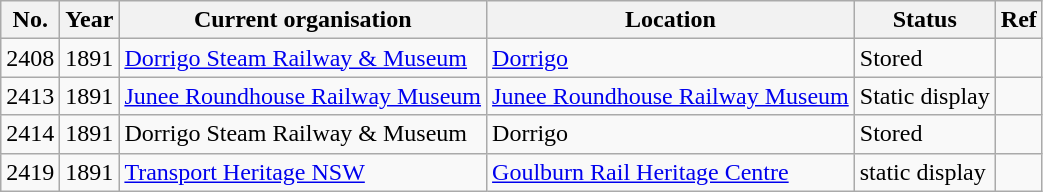<table class="wikitable">
<tr>
<th>No.</th>
<th>Year</th>
<th>Current organisation</th>
<th>Location</th>
<th>Status</th>
<th>Ref</th>
</tr>
<tr>
<td>2408</td>
<td>1891</td>
<td><a href='#'>Dorrigo Steam Railway & Museum</a></td>
<td><a href='#'>Dorrigo</a></td>
<td>Stored</td>
<td></td>
</tr>
<tr>
<td>2413</td>
<td>1891</td>
<td><a href='#'>Junee Roundhouse Railway Museum</a></td>
<td><a href='#'>Junee Roundhouse Railway Museum</a></td>
<td>Static display</td>
<td></td>
</tr>
<tr>
<td>2414</td>
<td>1891</td>
<td>Dorrigo Steam Railway & Museum</td>
<td>Dorrigo</td>
<td>Stored</td>
<td></td>
</tr>
<tr>
<td>2419</td>
<td>1891</td>
<td><a href='#'>Transport Heritage NSW</a></td>
<td><a href='#'>Goulburn Rail Heritage Centre</a></td>
<td>static display</td>
<td></td>
</tr>
</table>
